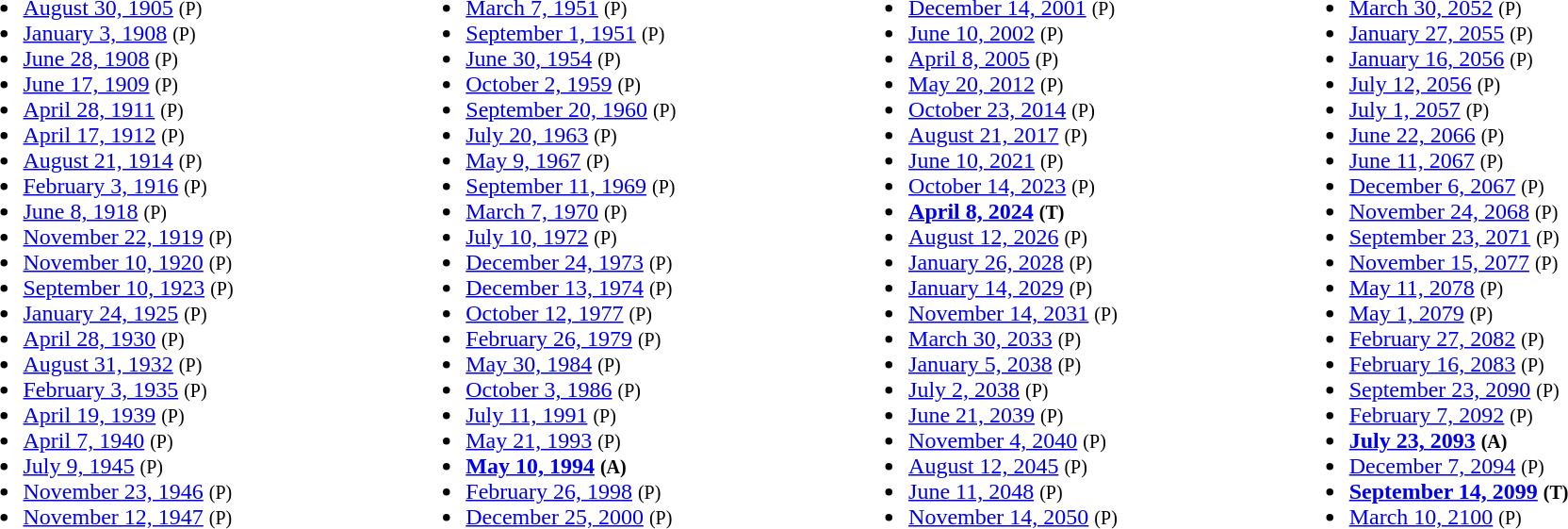<table style="width:100%;">
<tr>
<td><br><ul><li><a href='#'>August 30, 1905</a> <small>(P)</small></li><li><a href='#'>January 3, 1908</a> <small>(P)</small></li><li><a href='#'>June 28, 1908</a> <small>(P)</small></li><li><a href='#'>June 17, 1909</a> <small>(P)</small></li><li><a href='#'>April 28, 1911</a> <small>(P)</small></li><li><a href='#'>April 17, 1912</a> <small>(P)</small></li><li><a href='#'>August 21, 1914</a> <small>(P)</small></li><li><a href='#'>February 3, 1916</a> <small>(P)</small></li><li><a href='#'>June 8, 1918</a> <small>(P)</small></li><li><a href='#'>November 22, 1919</a> <small>(P)</small></li><li><a href='#'>November 10, 1920</a> <small>(P)</small></li><li><a href='#'>September 10, 1923</a> <small>(P)</small></li><li><a href='#'>January 24, 1925</a> <small>(P)</small></li><li><a href='#'>April 28, 1930</a> <small>(P)</small></li><li><a href='#'>August 31, 1932</a> <small>(P)</small></li><li><a href='#'>February 3, 1935</a> <small>(P)</small></li><li><a href='#'>April 19, 1939</a> <small>(P)</small></li><li><a href='#'>April 7, 1940</a> <small>(P)</small></li><li><a href='#'>July 9, 1945</a> <small>(P)</small></li><li><a href='#'>November 23, 1946</a> <small>(P)</small></li><li><a href='#'>November 12, 1947</a> <small>(P)</small></li></ul></td>
<td><br><ul><li><a href='#'>March 7, 1951</a> <small>(P)</small></li><li><a href='#'>September 1, 1951</a> <small>(P)</small></li><li><a href='#'>June 30, 1954</a> <small>(P)</small></li><li><a href='#'>October 2, 1959</a> <small>(P)</small></li><li><a href='#'>September 20, 1960</a> <small>(P)</small></li><li><a href='#'>July 20, 1963</a> <small>(P)</small></li><li><a href='#'>May 9, 1967</a> <small>(P)</small></li><li><a href='#'>September 11, 1969</a> <small>(P)</small></li><li><a href='#'>March 7, 1970</a> <small>(P)</small></li><li><a href='#'>July 10, 1972</a> <small>(P)</small></li><li><a href='#'>December 24, 1973</a> <small>(P)</small></li><li><a href='#'>December 13, 1974</a> <small>(P)</small></li><li><a href='#'>October 12, 1977</a> <small>(P)</small></li><li><a href='#'>February 26, 1979</a> <small>(P)</small></li><li><a href='#'>May 30, 1984</a> <small>(P)</small></li><li><a href='#'>October 3, 1986</a> <small>(P)</small></li><li><a href='#'>July 11, 1991</a> <small>(P)</small></li><li><a href='#'>May 21, 1993</a> <small>(P)</small></li><li><strong><a href='#'>May 10, 1994</a> <small>(A)</small></strong></li><li><a href='#'>February 26, 1998</a> <small>(P)</small></li><li><a href='#'>December 25, 2000</a> <small>(P)</small></li></ul></td>
<td><br><ul><li><a href='#'>December 14, 2001</a> <small>(P)</small></li><li><a href='#'>June 10, 2002</a> <small>(P)</small></li><li><a href='#'>April 8, 2005</a> <small>(P)</small></li><li><a href='#'>May 20, 2012</a> <small>(P)</small></li><li><a href='#'>October 23, 2014</a> <small>(P)</small></li><li><a href='#'>August 21, 2017</a> <small>(P)</small></li><li><a href='#'>June 10, 2021</a> <small>(P)</small></li><li><a href='#'>October 14, 2023</a> <small>(P)</small></li><li><strong><a href='#'>April 8, 2024</a> <small>(T)</small></strong></li><li> <a href='#'>August 12, 2026</a> <small>(P)</small></li><li><a href='#'>January 26, 2028</a> <small>(P)</small></li><li><a href='#'>January 14, 2029</a> <small>(P)</small></li><li><a href='#'>November 14, 2031</a> <small>(P)</small></li><li><a href='#'>March 30, 2033</a> <small>(P)</small></li><li><a href='#'>January 5, 2038</a> <small>(P)</small></li><li><a href='#'>July 2, 2038</a> <small>(P)</small></li><li><a href='#'>June 21, 2039</a> <small>(P)</small></li><li><a href='#'>November 4, 2040</a> <small>(P)</small></li><li><a href='#'>August 12, 2045</a> <small>(P)</small></li><li><a href='#'>June 11, 2048</a> <small>(P)</small></li><li><a href='#'>November 14, 2050</a> <small>(P)</small></li></ul></td>
<td><br><ul><li><a href='#'>March 30, 2052</a> <small>(P)</small></li><li><a href='#'>January 27, 2055</a> <small>(P)</small></li><li><a href='#'>January 16, 2056</a> <small>(P)</small></li><li><a href='#'>July 12, 2056</a> <small>(P)</small></li><li><a href='#'>July 1, 2057</a> <small>(P)</small></li><li><a href='#'>June 22, 2066</a> <small>(P)</small></li><li><a href='#'>June 11, 2067</a> <small>(P)</small></li><li><a href='#'>December 6, 2067</a> <small>(P)</small></li><li><a href='#'>November 24, 2068</a> <small>(P)</small></li><li><a href='#'>September 23, 2071</a> <small>(P)</small></li><li><a href='#'>November 15, 2077</a> <small>(P)</small></li><li><a href='#'>May 11, 2078</a> <small>(P)</small></li><li><a href='#'>May 1, 2079</a> <small>(P)</small></li><li><a href='#'>February 27, 2082</a> <small>(P)</small></li><li><a href='#'>February 16, 2083</a> <small>(P)</small></li><li><a href='#'>September 23, 2090</a> <small>(P)</small></li><li><a href='#'>February 7, 2092</a> <small>(P)</small></li><li><strong><a href='#'>July 23, 2093</a> <small>(A)</small></strong></li><li><a href='#'>December 7, 2094</a> <small>(P)</small></li><li><strong><a href='#'>September 14, 2099</a> <small>(T)</small></strong></li><li><a href='#'>March 10, 2100</a> <small>(P)</small></li></ul></td>
</tr>
</table>
